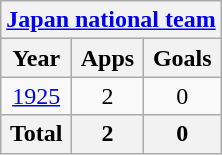<table class="wikitable" style="text-align:center">
<tr>
<th colspan=3><a href='#'>Japan national team</a></th>
</tr>
<tr>
<th>Year</th>
<th>Apps</th>
<th>Goals</th>
</tr>
<tr>
<td><a href='#'>1925</a></td>
<td>2</td>
<td>0</td>
</tr>
<tr>
<th>Total</th>
<th>2</th>
<th>0</th>
</tr>
</table>
